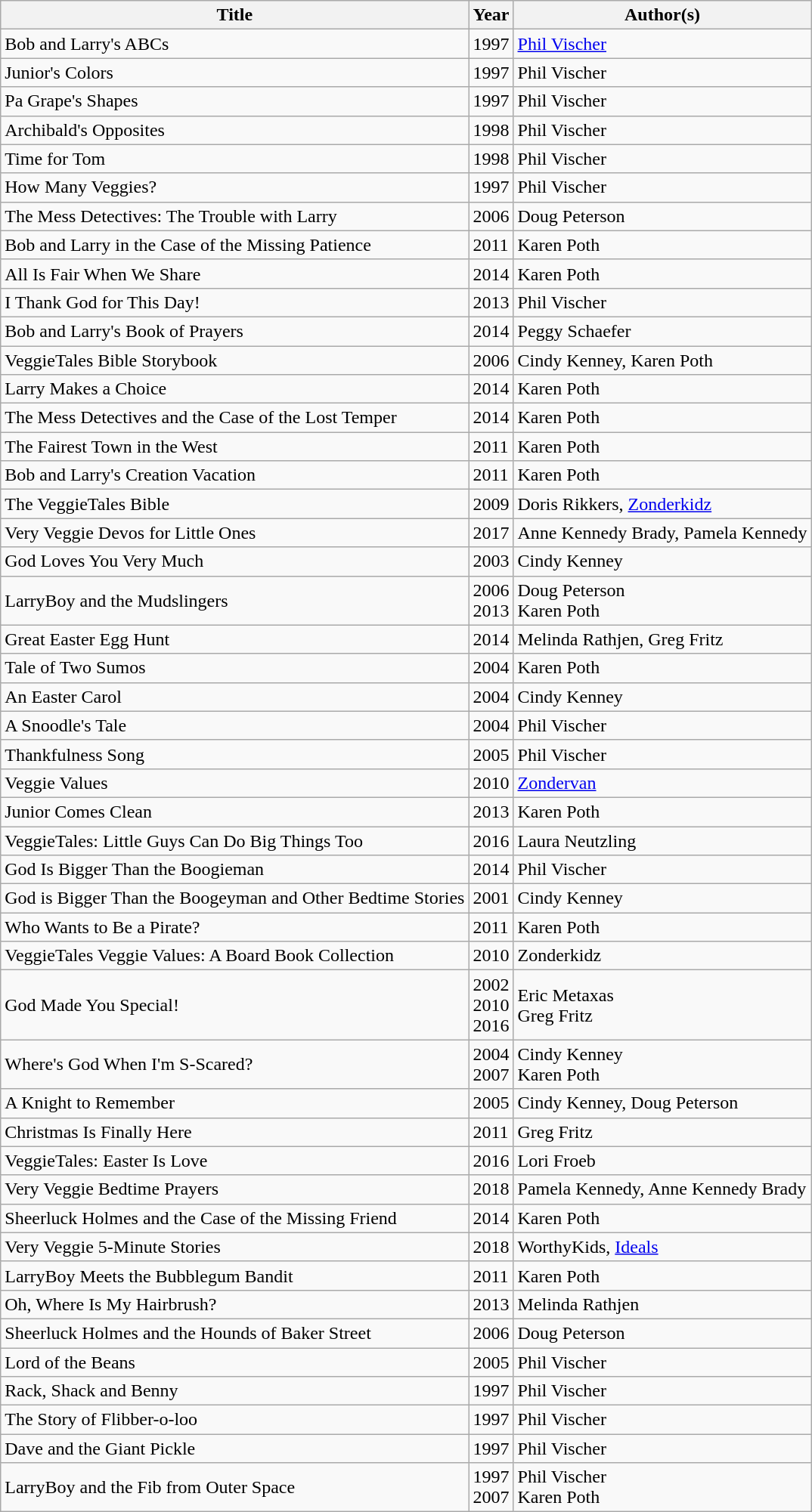<table class="wikitable sortable mw-collapsible">
<tr>
<th>Title</th>
<th>Year</th>
<th>Author(s)</th>
</tr>
<tr>
<td>Bob and Larry's ABCs</td>
<td>1997</td>
<td><a href='#'>Phil Vischer</a></td>
</tr>
<tr>
<td>Junior's Colors</td>
<td>1997</td>
<td>Phil Vischer</td>
</tr>
<tr>
<td>Pa Grape's Shapes</td>
<td>1997</td>
<td>Phil Vischer</td>
</tr>
<tr>
<td>Archibald's Opposites</td>
<td>1998</td>
<td>Phil Vischer</td>
</tr>
<tr>
<td>Time for Tom</td>
<td>1998</td>
<td>Phil Vischer</td>
</tr>
<tr>
<td>How Many Veggies?</td>
<td>1997</td>
<td>Phil Vischer</td>
</tr>
<tr>
<td>The Mess Detectives: The Trouble with Larry</td>
<td>2006</td>
<td>Doug Peterson</td>
</tr>
<tr>
<td>Bob and Larry in the Case of the Missing Patience</td>
<td>2011</td>
<td>Karen Poth</td>
</tr>
<tr>
<td>All Is Fair When We Share</td>
<td>2014</td>
<td>Karen Poth</td>
</tr>
<tr>
<td>I Thank God for This Day!</td>
<td>2013</td>
<td>Phil Vischer</td>
</tr>
<tr>
<td>Bob and Larry's Book of Prayers</td>
<td>2014</td>
<td>Peggy Schaefer</td>
</tr>
<tr>
<td>VeggieTales Bible Storybook</td>
<td>2006</td>
<td>Cindy Kenney, Karen Poth</td>
</tr>
<tr>
<td>Larry Makes a Choice</td>
<td>2014</td>
<td>Karen Poth</td>
</tr>
<tr>
<td>The Mess Detectives and the Case of the Lost Temper</td>
<td>2014</td>
<td>Karen Poth</td>
</tr>
<tr>
<td>The Fairest Town in the West</td>
<td>2011</td>
<td>Karen Poth</td>
</tr>
<tr>
<td>Bob and Larry's Creation Vacation</td>
<td>2011</td>
<td>Karen Poth</td>
</tr>
<tr>
<td>The VeggieTales Bible</td>
<td>2009</td>
<td>Doris Rikkers, <a href='#'>Zonderkidz</a></td>
</tr>
<tr>
<td>Very Veggie Devos for Little Ones</td>
<td>2017</td>
<td>Anne Kennedy Brady, Pamela Kennedy</td>
</tr>
<tr>
<td>God Loves You Very Much</td>
<td>2003</td>
<td>Cindy Kenney</td>
</tr>
<tr>
<td>LarryBoy and the Mudslingers</td>
<td>2006<br>2013</td>
<td>Doug Peterson<br>Karen Poth</td>
</tr>
<tr>
<td>Great Easter Egg Hunt</td>
<td>2014</td>
<td>Melinda Rathjen, Greg Fritz</td>
</tr>
<tr>
<td>Tale of Two Sumos</td>
<td>2004</td>
<td>Karen Poth</td>
</tr>
<tr>
<td>An Easter Carol</td>
<td>2004</td>
<td>Cindy Kenney</td>
</tr>
<tr>
<td>A Snoodle's Tale</td>
<td>2004</td>
<td>Phil Vischer</td>
</tr>
<tr>
<td>Thankfulness Song</td>
<td>2005</td>
<td>Phil Vischer</td>
</tr>
<tr>
<td>Veggie Values</td>
<td>2010</td>
<td><a href='#'>Zondervan</a></td>
</tr>
<tr>
<td>Junior Comes Clean</td>
<td>2013</td>
<td>Karen Poth</td>
</tr>
<tr>
<td>VeggieTales: Little Guys Can Do Big Things Too</td>
<td>2016</td>
<td>Laura Neutzling</td>
</tr>
<tr>
<td>God Is Bigger Than the Boogieman</td>
<td>2014</td>
<td>Phil Vischer</td>
</tr>
<tr>
<td>God is Bigger Than the Boogeyman and Other Bedtime Stories</td>
<td>2001</td>
<td>Cindy Kenney</td>
</tr>
<tr>
<td>Who Wants to Be a Pirate?</td>
<td>2011</td>
<td>Karen Poth</td>
</tr>
<tr>
<td>VeggieTales Veggie Values: A Board Book Collection</td>
<td>2010</td>
<td>Zonderkidz</td>
</tr>
<tr>
<td>God Made You Special!</td>
<td>2002<br>2010<br>2016</td>
<td>Eric Metaxas<br>Greg Fritz</td>
</tr>
<tr>
<td>Where's God When I'm S-Scared?</td>
<td>2004<br>2007</td>
<td>Cindy Kenney<br>Karen Poth</td>
</tr>
<tr>
<td>A Knight to Remember</td>
<td>2005</td>
<td>Cindy Kenney, Doug Peterson</td>
</tr>
<tr>
<td>Christmas Is Finally Here</td>
<td>2011</td>
<td>Greg Fritz</td>
</tr>
<tr>
<td>VeggieTales: Easter Is Love</td>
<td>2016</td>
<td>Lori Froeb</td>
</tr>
<tr>
<td>Very Veggie Bedtime Prayers</td>
<td>2018</td>
<td>Pamela Kennedy, Anne Kennedy Brady</td>
</tr>
<tr>
<td>Sheerluck Holmes and the Case of the Missing Friend</td>
<td>2014</td>
<td>Karen Poth</td>
</tr>
<tr>
<td>Very Veggie 5-Minute Stories</td>
<td>2018</td>
<td>WorthyKids, <a href='#'>Ideals</a></td>
</tr>
<tr>
<td>LarryBoy Meets the Bubblegum Bandit</td>
<td>2011</td>
<td>Karen Poth</td>
</tr>
<tr>
<td>Oh, Where Is My Hairbrush?</td>
<td>2013</td>
<td>Melinda Rathjen</td>
</tr>
<tr>
<td>Sheerluck Holmes and the Hounds of Baker Street</td>
<td>2006</td>
<td>Doug Peterson</td>
</tr>
<tr>
<td>Lord of the Beans</td>
<td>2005</td>
<td>Phil Vischer</td>
</tr>
<tr>
<td>Rack, Shack and Benny</td>
<td>1997</td>
<td>Phil Vischer</td>
</tr>
<tr>
<td>The Story of Flibber-o-loo</td>
<td>1997</td>
<td>Phil Vischer</td>
</tr>
<tr>
<td>Dave and the Giant Pickle</td>
<td>1997</td>
<td>Phil Vischer</td>
</tr>
<tr>
<td>LarryBoy and the Fib from Outer Space</td>
<td>1997<br>2007</td>
<td>Phil Vischer<br>Karen Poth</td>
</tr>
</table>
